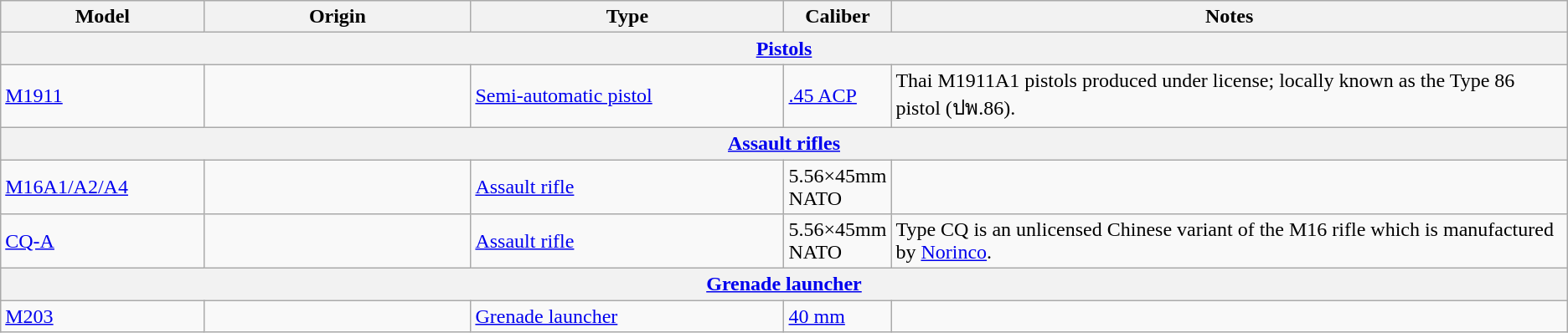<table class="wikitable">
<tr>
<th style="width:13%;">Model</th>
<th style="width:17%;">Origin</th>
<th style="width:20%;">Type</th>
<th style="width:5%;">Caliber</th>
<th>Notes</th>
</tr>
<tr>
<th colspan="6"><a href='#'>Pistols</a></th>
</tr>
<tr>
<td><a href='#'>M1911</a></td>
<td><br></td>
<td><a href='#'>Semi-automatic pistol</a></td>
<td><a href='#'>.45 ACP</a></td>
<td>Thai M1911A1 pistols produced under license; locally known as the Type 86 pistol (ปพ.86).</td>
</tr>
<tr>
<th colspan="6"><a href='#'>Assault rifles</a></th>
</tr>
<tr>
<td><a href='#'>M16A1/A2/A4</a></td>
<td><br></td>
<td><a href='#'>Assault rifle</a></td>
<td>5.56×45mm NATO</td>
<td></td>
</tr>
<tr>
<td><a href='#'>CQ-A</a></td>
<td></td>
<td><a href='#'>Assault rifle</a></td>
<td>5.56×45mm NATO</td>
<td>Type CQ is an unlicensed Chinese variant of the M16 rifle which is manufactured by <a href='#'>Norinco</a>.</td>
</tr>
<tr>
<th colspan="6"><a href='#'>Grenade launcher</a></th>
</tr>
<tr>
<td><a href='#'>M203</a></td>
<td></td>
<td><a href='#'>Grenade launcher</a></td>
<td><a href='#'>40 mm</a></td>
<td></td>
</tr>
</table>
